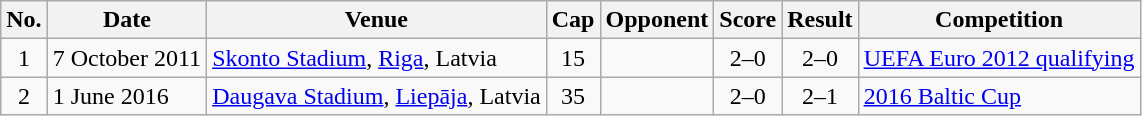<table class="wikitable sortable">
<tr>
<th scope="col">No.</th>
<th scope="col" data-sort-type="date">Date</th>
<th scope="col">Venue</th>
<th scope="col">Cap</th>
<th scope="col">Opponent</th>
<th scope="col">Score</th>
<th scope="col">Result</th>
<th scope="col">Competition</th>
</tr>
<tr>
<td align="center">1</td>
<td>7 October 2011</td>
<td><a href='#'>Skonto Stadium</a>, <a href='#'>Riga</a>, Latvia</td>
<td align="center">15</td>
<td></td>
<td align="center">2–0</td>
<td align="center">2–0</td>
<td><a href='#'>UEFA Euro 2012 qualifying</a></td>
</tr>
<tr>
<td align="center">2</td>
<td>1 June 2016</td>
<td><a href='#'>Daugava Stadium</a>, <a href='#'>Liepāja</a>, Latvia</td>
<td align="center">35</td>
<td></td>
<td align="center">2–0</td>
<td align="center">2–1</td>
<td><a href='#'>2016 Baltic Cup</a></td>
</tr>
</table>
